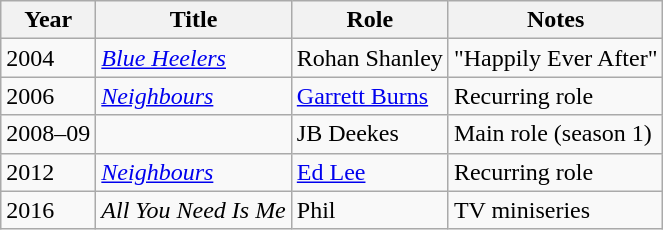<table class="wikitable sortable">
<tr>
<th>Year</th>
<th>Title</th>
<th>Role</th>
<th class="unsortable">Notes</th>
</tr>
<tr>
<td>2004</td>
<td><em><a href='#'>Blue Heelers</a></em></td>
<td>Rohan Shanley</td>
<td>"Happily Ever After"</td>
</tr>
<tr>
<td>2006</td>
<td><em><a href='#'>Neighbours</a></em></td>
<td><a href='#'>Garrett Burns</a></td>
<td>Recurring role</td>
</tr>
<tr>
<td>2008–09</td>
<td><em></em></td>
<td>JB Deekes</td>
<td>Main role (season 1)</td>
</tr>
<tr>
<td>2012</td>
<td><em><a href='#'>Neighbours</a></em></td>
<td><a href='#'>Ed Lee</a></td>
<td>Recurring role</td>
</tr>
<tr>
<td>2016</td>
<td><em>All You Need Is Me</em></td>
<td>Phil</td>
<td>TV miniseries</td>
</tr>
</table>
